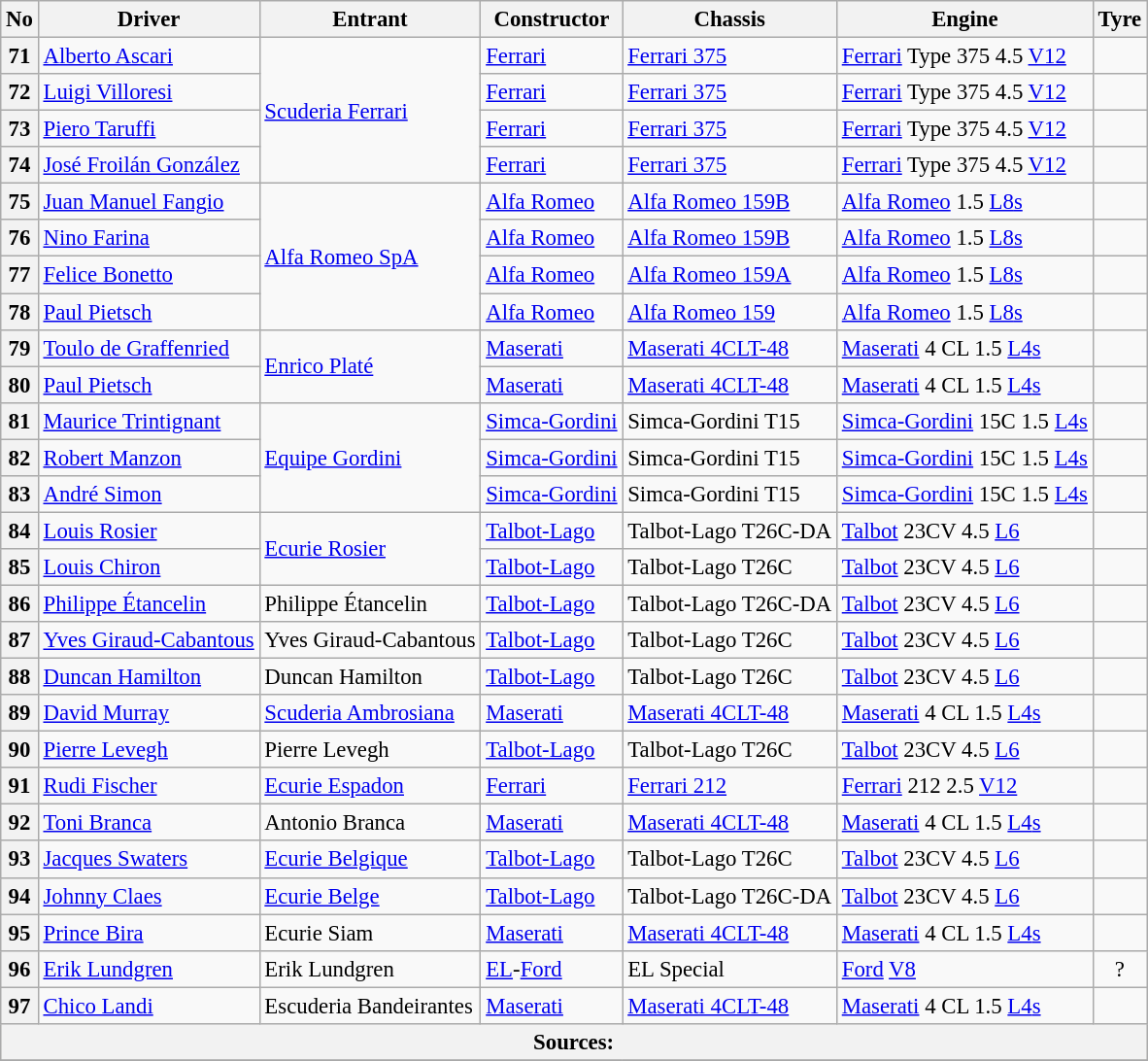<table class="wikitable sortable" style="font-size: 95%;">
<tr>
<th>No</th>
<th>Driver</th>
<th>Entrant</th>
<th>Constructor</th>
<th>Chassis</th>
<th>Engine</th>
<th>Tyre</th>
</tr>
<tr>
<th>71</th>
<td> <a href='#'>Alberto Ascari</a></td>
<td rowspan=4><a href='#'>Scuderia Ferrari</a></td>
<td><a href='#'>Ferrari</a></td>
<td><a href='#'>Ferrari 375</a></td>
<td><a href='#'>Ferrari</a> Type 375 4.5 <a href='#'>V12</a></td>
<td align="center"></td>
</tr>
<tr>
<th>72</th>
<td> <a href='#'>Luigi Villoresi</a></td>
<td><a href='#'>Ferrari</a></td>
<td><a href='#'>Ferrari 375</a></td>
<td><a href='#'>Ferrari</a> Type 375 4.5 <a href='#'>V12</a></td>
<td align="center"></td>
</tr>
<tr>
<th>73</th>
<td> <a href='#'>Piero Taruffi</a></td>
<td><a href='#'>Ferrari</a></td>
<td><a href='#'>Ferrari 375</a></td>
<td><a href='#'>Ferrari</a> Type 375 4.5 <a href='#'>V12</a></td>
<td align="center"></td>
</tr>
<tr>
<th>74</th>
<td> <a href='#'>José Froilán González</a></td>
<td><a href='#'>Ferrari</a></td>
<td><a href='#'>Ferrari 375</a></td>
<td><a href='#'>Ferrari</a> Type 375 4.5 <a href='#'>V12</a></td>
<td align="center"></td>
</tr>
<tr>
<th>75</th>
<td> <a href='#'>Juan Manuel Fangio</a></td>
<td rowspan=4><a href='#'>Alfa Romeo SpA</a></td>
<td><a href='#'>Alfa Romeo</a></td>
<td><a href='#'>Alfa Romeo 159B</a></td>
<td><a href='#'>Alfa Romeo</a> 1.5 <a href='#'>L8</a><a href='#'>s</a></td>
<td align="center"></td>
</tr>
<tr>
<th>76</th>
<td> <a href='#'>Nino Farina</a></td>
<td><a href='#'>Alfa Romeo</a></td>
<td><a href='#'>Alfa Romeo 159B</a></td>
<td><a href='#'>Alfa Romeo</a> 1.5 <a href='#'>L8</a><a href='#'>s</a></td>
<td align="center"></td>
</tr>
<tr>
<th>77</th>
<td> <a href='#'>Felice Bonetto</a></td>
<td><a href='#'>Alfa Romeo</a></td>
<td><a href='#'>Alfa Romeo 159A</a></td>
<td><a href='#'>Alfa Romeo</a> 1.5 <a href='#'>L8</a><a href='#'>s</a></td>
<td align="center"></td>
</tr>
<tr>
<th>78</th>
<td> <a href='#'>Paul Pietsch</a></td>
<td><a href='#'>Alfa Romeo</a></td>
<td><a href='#'>Alfa Romeo 159</a></td>
<td><a href='#'>Alfa Romeo</a> 1.5 <a href='#'>L8</a><a href='#'>s</a></td>
<td align="center"></td>
</tr>
<tr>
<th>79</th>
<td> <a href='#'>Toulo de Graffenried</a></td>
<td rowspan=2><a href='#'>Enrico Platé</a></td>
<td><a href='#'>Maserati</a></td>
<td><a href='#'>Maserati 4CLT-48</a></td>
<td><a href='#'>Maserati</a> 4 CL 1.5 <a href='#'>L4</a><a href='#'>s</a></td>
<td align="center"></td>
</tr>
<tr>
<th>80</th>
<td> <a href='#'>Paul Pietsch</a></td>
<td><a href='#'>Maserati</a></td>
<td><a href='#'>Maserati 4CLT-48</a></td>
<td><a href='#'>Maserati</a> 4 CL 1.5 <a href='#'>L4</a><a href='#'>s</a></td>
<td align="center"></td>
</tr>
<tr>
<th>81</th>
<td> <a href='#'>Maurice Trintignant</a></td>
<td rowspan=3><a href='#'>Equipe Gordini</a></td>
<td><a href='#'>Simca-Gordini</a></td>
<td>Simca-Gordini T15</td>
<td><a href='#'>Simca-Gordini</a> 15C 1.5 <a href='#'>L4</a><a href='#'>s</a></td>
<td align="center"></td>
</tr>
<tr>
<th>82</th>
<td> <a href='#'>Robert Manzon</a></td>
<td><a href='#'>Simca-Gordini</a></td>
<td>Simca-Gordini T15</td>
<td><a href='#'>Simca-Gordini</a> 15C 1.5 <a href='#'>L4</a><a href='#'>s</a></td>
<td align="center"></td>
</tr>
<tr>
<th>83</th>
<td> <a href='#'>André Simon</a></td>
<td><a href='#'>Simca-Gordini</a></td>
<td>Simca-Gordini T15</td>
<td><a href='#'>Simca-Gordini</a> 15C 1.5 <a href='#'>L4</a><a href='#'>s</a></td>
<td align="center"></td>
</tr>
<tr>
<th>84</th>
<td> <a href='#'>Louis Rosier</a></td>
<td rowspan=2><a href='#'>Ecurie Rosier</a></td>
<td><a href='#'>Talbot-Lago</a></td>
<td>Talbot-Lago T26C-DA</td>
<td><a href='#'>Talbot</a> 23CV 4.5 <a href='#'>L6</a></td>
<td align="center"></td>
</tr>
<tr>
<th>85</th>
<td> <a href='#'>Louis Chiron</a></td>
<td><a href='#'>Talbot-Lago</a></td>
<td>Talbot-Lago T26C</td>
<td><a href='#'>Talbot</a> 23CV 4.5 <a href='#'>L6</a></td>
<td align="center"></td>
</tr>
<tr>
<th>86</th>
<td> <a href='#'>Philippe Étancelin</a></td>
<td>Philippe Étancelin</td>
<td><a href='#'>Talbot-Lago</a></td>
<td>Talbot-Lago T26C-DA</td>
<td><a href='#'>Talbot</a> 23CV 4.5 <a href='#'>L6</a></td>
<td align="center"></td>
</tr>
<tr>
<th>87</th>
<td> <a href='#'>Yves Giraud-Cabantous</a></td>
<td>Yves Giraud-Cabantous</td>
<td><a href='#'>Talbot-Lago</a></td>
<td>Talbot-Lago T26C</td>
<td><a href='#'>Talbot</a> 23CV 4.5 <a href='#'>L6</a></td>
<td align="center"></td>
</tr>
<tr>
<th>88</th>
<td> <a href='#'>Duncan Hamilton</a></td>
<td>Duncan Hamilton</td>
<td><a href='#'>Talbot-Lago</a></td>
<td>Talbot-Lago T26C</td>
<td><a href='#'>Talbot</a> 23CV 4.5 <a href='#'>L6</a></td>
<td align="center"></td>
</tr>
<tr>
<th>89</th>
<td> <a href='#'>David Murray</a></td>
<td><a href='#'>Scuderia Ambrosiana</a></td>
<td><a href='#'>Maserati</a></td>
<td><a href='#'>Maserati 4CLT-48</a></td>
<td><a href='#'>Maserati</a> 4 CL 1.5 <a href='#'>L4</a><a href='#'>s</a></td>
<td align="center"></td>
</tr>
<tr>
<th>90</th>
<td> <a href='#'>Pierre Levegh</a></td>
<td>Pierre Levegh</td>
<td><a href='#'>Talbot-Lago</a></td>
<td>Talbot-Lago T26C</td>
<td><a href='#'>Talbot</a> 23CV 4.5 <a href='#'>L6</a></td>
<td align="center"></td>
</tr>
<tr>
<th>91</th>
<td> <a href='#'>Rudi Fischer</a></td>
<td><a href='#'>Ecurie Espadon</a></td>
<td><a href='#'>Ferrari</a></td>
<td><a href='#'>Ferrari 212</a></td>
<td><a href='#'>Ferrari</a> 212 2.5 <a href='#'>V12</a></td>
<td align="center"></td>
</tr>
<tr>
<th>92</th>
<td> <a href='#'>Toni Branca</a></td>
<td>Antonio Branca</td>
<td><a href='#'>Maserati</a></td>
<td><a href='#'>Maserati 4CLT-48</a></td>
<td><a href='#'>Maserati</a> 4 CL 1.5 <a href='#'>L4</a><a href='#'>s</a></td>
<td align="center"></td>
</tr>
<tr>
<th>93</th>
<td> <a href='#'>Jacques Swaters</a></td>
<td><a href='#'>Ecurie Belgique</a></td>
<td><a href='#'>Talbot-Lago</a></td>
<td>Talbot-Lago T26C</td>
<td><a href='#'>Talbot</a> 23CV 4.5 <a href='#'>L6</a></td>
<td align="center"></td>
</tr>
<tr>
<th>94</th>
<td> <a href='#'>Johnny Claes</a></td>
<td><a href='#'>Ecurie Belge</a></td>
<td><a href='#'>Talbot-Lago</a></td>
<td>Talbot-Lago T26C-DA</td>
<td><a href='#'>Talbot</a> 23CV 4.5 <a href='#'>L6</a></td>
<td align="center"></td>
</tr>
<tr>
<th>95</th>
<td> <a href='#'>Prince Bira</a></td>
<td>Ecurie Siam</td>
<td><a href='#'>Maserati</a></td>
<td><a href='#'>Maserati 4CLT-48</a></td>
<td><a href='#'>Maserati</a> 4 CL 1.5 <a href='#'>L4</a><a href='#'>s</a></td>
<td align="center"></td>
</tr>
<tr>
<th>96</th>
<td> <a href='#'>Erik Lundgren</a></td>
<td>Erik Lundgren</td>
<td><a href='#'>EL</a>-<a href='#'>Ford</a></td>
<td>EL Special</td>
<td><a href='#'>Ford</a> <a href='#'>V8</a></td>
<td align="center">?</td>
</tr>
<tr>
<th>97</th>
<td> <a href='#'>Chico Landi</a></td>
<td>Escuderia Bandeirantes</td>
<td><a href='#'>Maserati</a></td>
<td><a href='#'>Maserati 4CLT-48</a></td>
<td><a href='#'>Maserati</a> 4 CL 1.5 <a href='#'>L4</a><a href='#'>s</a></td>
<td align="center"></td>
</tr>
<tr style="background-color:#E5E4E2" align="center">
<th colspan=7>Sources:</th>
</tr>
<tr>
</tr>
</table>
